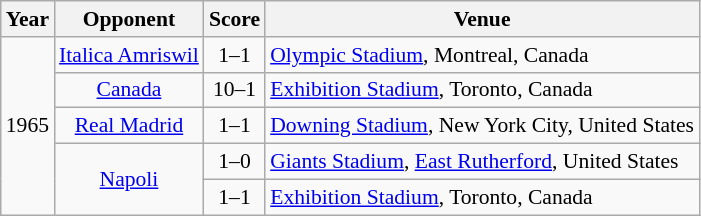<table class="wikitable" style="font-size: 90%; text-align:left">
<tr>
<th>Year</th>
<th>Opponent</th>
<th>Score</th>
<th>Venue</th>
</tr>
<tr>
<td rowspan=5>1965</td>
<td align=center> <a href='#'>Italica Amriswil</a></td>
<td align=center>1–1</td>
<td> <a href='#'>Olympic Stadium</a>, Montreal, Canada</td>
</tr>
<tr>
<td align=center> <a href='#'>Canada</a></td>
<td align=center>10–1</td>
<td><a href='#'>Exhibition Stadium</a>, Toronto, Canada</td>
</tr>
<tr>
<td align=center> <a href='#'>Real Madrid</a></td>
<td align=center>1–1</td>
<td> <a href='#'>Downing Stadium</a>, New York City, United States</td>
</tr>
<tr>
<td align=center rowspan=2> <a href='#'>Napoli</a></td>
<td align=center>1–0</td>
<td> <a href='#'>Giants Stadium</a>, <a href='#'>East Rutherford</a>, United States</td>
</tr>
<tr>
<td align=center>1–1</td>
<td> <a href='#'>Exhibition Stadium</a>, Toronto, Canada</td>
</tr>
</table>
